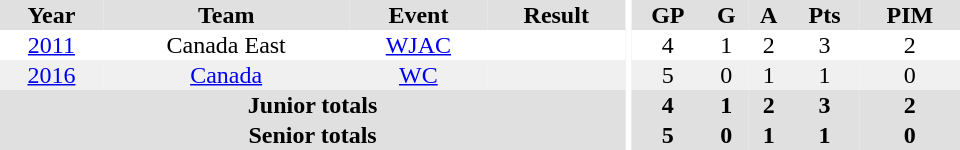<table border="0" cellpadding="1" cellspacing="0" ID="Table3" style="text-align:center; width:40em;">
<tr bgcolor="#e0e0e0">
<th>Year</th>
<th>Team</th>
<th>Event</th>
<th>Result</th>
<th rowspan="99" bgcolor="#ffffff"></th>
<th>GP</th>
<th>G</th>
<th>A</th>
<th>Pts</th>
<th>PIM</th>
</tr>
<tr>
<td><a href='#'>2011</a></td>
<td>Canada East</td>
<td><a href='#'>WJAC</a></td>
<td></td>
<td>4</td>
<td>1</td>
<td>2</td>
<td>3</td>
<td>2</td>
</tr>
<tr bgcolor="#f0f0f0">
<td><a href='#'>2016</a></td>
<td><a href='#'>Canada</a></td>
<td><a href='#'>WC</a></td>
<td></td>
<td>5</td>
<td>0</td>
<td>1</td>
<td>1</td>
<td>0</td>
</tr>
<tr bgcolor="#e0e0e0">
<th colspan="4">Junior totals</th>
<th>4</th>
<th>1</th>
<th>2</th>
<th>3</th>
<th>2</th>
</tr>
<tr bgcolor="#e0e0e0">
<th colspan="4">Senior totals</th>
<th>5</th>
<th>0</th>
<th>1</th>
<th>1</th>
<th>0</th>
</tr>
</table>
